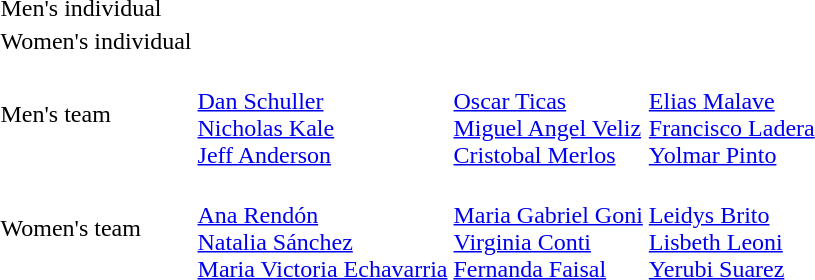<table>
<tr>
<td>Men's individual</td>
<td></td>
<td></td>
<td></td>
</tr>
<tr>
<td>Women's individual</td>
<td></td>
<td></td>
<td></td>
</tr>
<tr>
<td>Men's team</td>
<td><br><a href='#'>Dan Schuller</a><br><a href='#'>Nicholas Kale</a><br><a href='#'>Jeff Anderson</a></td>
<td><br><a href='#'>Oscar Ticas</a><br><a href='#'>Miguel Angel Veliz</a><br><a href='#'>Cristobal Merlos</a></td>
<td><br><a href='#'>Elias Malave</a><br><a href='#'>Francisco Ladera</a><br><a href='#'>Yolmar Pinto</a></td>
</tr>
<tr>
<td>Women's team</td>
<td><br><a href='#'>Ana Rendón</a><br><a href='#'>Natalia Sánchez</a><br><a href='#'>Maria Victoria Echavarria</a></td>
<td><br><a href='#'>Maria Gabriel Goni</a><br><a href='#'>Virginia Conti</a><br><a href='#'>Fernanda Faisal</a></td>
<td><br><a href='#'>Leidys Brito</a><br><a href='#'>Lisbeth Leoni</a><br><a href='#'>Yerubi Suarez</a></td>
</tr>
</table>
